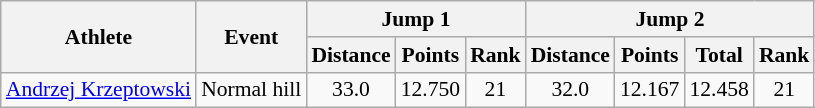<table class="wikitable" style="font-size:90%">
<tr>
<th rowspan="2">Athlete</th>
<th rowspan="2">Event</th>
<th colspan="3">Jump 1</th>
<th colspan="4">Jump 2</th>
</tr>
<tr>
<th>Distance</th>
<th>Points</th>
<th>Rank</th>
<th>Distance</th>
<th>Points</th>
<th>Total</th>
<th>Rank</th>
</tr>
<tr>
<td><a href='#'>Andrzej Krzeptowski</a></td>
<td>Normal hill</td>
<td align="center">33.0</td>
<td align="center">12.750</td>
<td align="center">21</td>
<td align="center">32.0</td>
<td align="center">12.167</td>
<td align="center">12.458</td>
<td align="center">21</td>
</tr>
</table>
